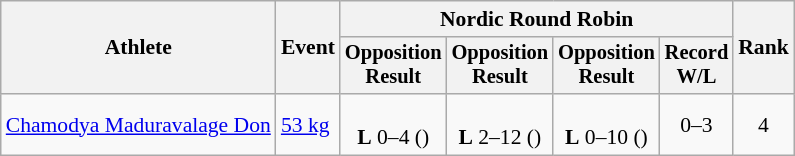<table class="wikitable" style="font-size:90%;">
<tr>
<th rowspan=2>Athlete</th>
<th rowspan=2>Event</th>
<th colspan=4>Nordic Round Robin</th>
<th rowspan=2>Rank</th>
</tr>
<tr style="font-size: 95%">
<th>Opposition<br>Result</th>
<th>Opposition<br>Result</th>
<th>Opposition<br>Result</th>
<th>Record<br>W/L</th>
</tr>
<tr align=center>
<td align=left><a href='#'>Chamodya Maduravalage Don</a></td>
<td align=left><a href='#'>53 kg</a></td>
<td><br><strong>L</strong> 0–4 ()</td>
<td><br><strong>L</strong> 2–12 ()</td>
<td><br><strong>L</strong> 0–10 ()</td>
<td>0–3</td>
<td>4</td>
</tr>
</table>
